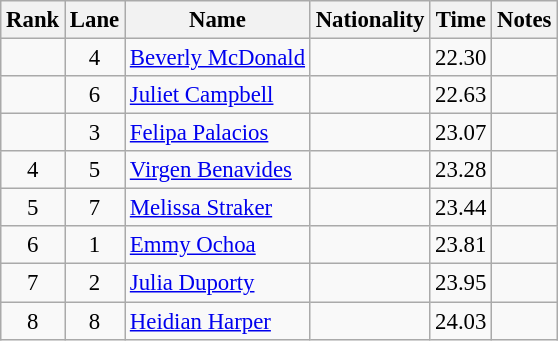<table class="wikitable sortable" style="text-align:center;font-size:95%">
<tr>
<th>Rank</th>
<th>Lane</th>
<th>Name</th>
<th>Nationality</th>
<th>Time</th>
<th>Notes</th>
</tr>
<tr>
<td></td>
<td>4</td>
<td align=left><a href='#'>Beverly McDonald</a></td>
<td align=left></td>
<td>22.30</td>
<td></td>
</tr>
<tr>
<td></td>
<td>6</td>
<td align=left><a href='#'>Juliet Campbell</a></td>
<td align=left></td>
<td>22.63</td>
<td></td>
</tr>
<tr>
<td></td>
<td>3</td>
<td align=left><a href='#'>Felipa Palacios</a></td>
<td align=left></td>
<td>23.07</td>
<td></td>
</tr>
<tr>
<td>4</td>
<td>5</td>
<td align=left><a href='#'>Virgen Benavides</a></td>
<td align=left></td>
<td>23.28</td>
<td></td>
</tr>
<tr>
<td>5</td>
<td>7</td>
<td align=left><a href='#'>Melissa Straker</a></td>
<td align=left></td>
<td>23.44</td>
<td></td>
</tr>
<tr>
<td>6</td>
<td>1</td>
<td align=left><a href='#'>Emmy Ochoa</a></td>
<td align=left></td>
<td>23.81</td>
<td></td>
</tr>
<tr>
<td>7</td>
<td>2</td>
<td align=left><a href='#'>Julia Duporty</a></td>
<td align=left></td>
<td>23.95</td>
<td></td>
</tr>
<tr>
<td>8</td>
<td>8</td>
<td align=left><a href='#'>Heidian Harper</a></td>
<td align=left></td>
<td>24.03</td>
<td></td>
</tr>
</table>
